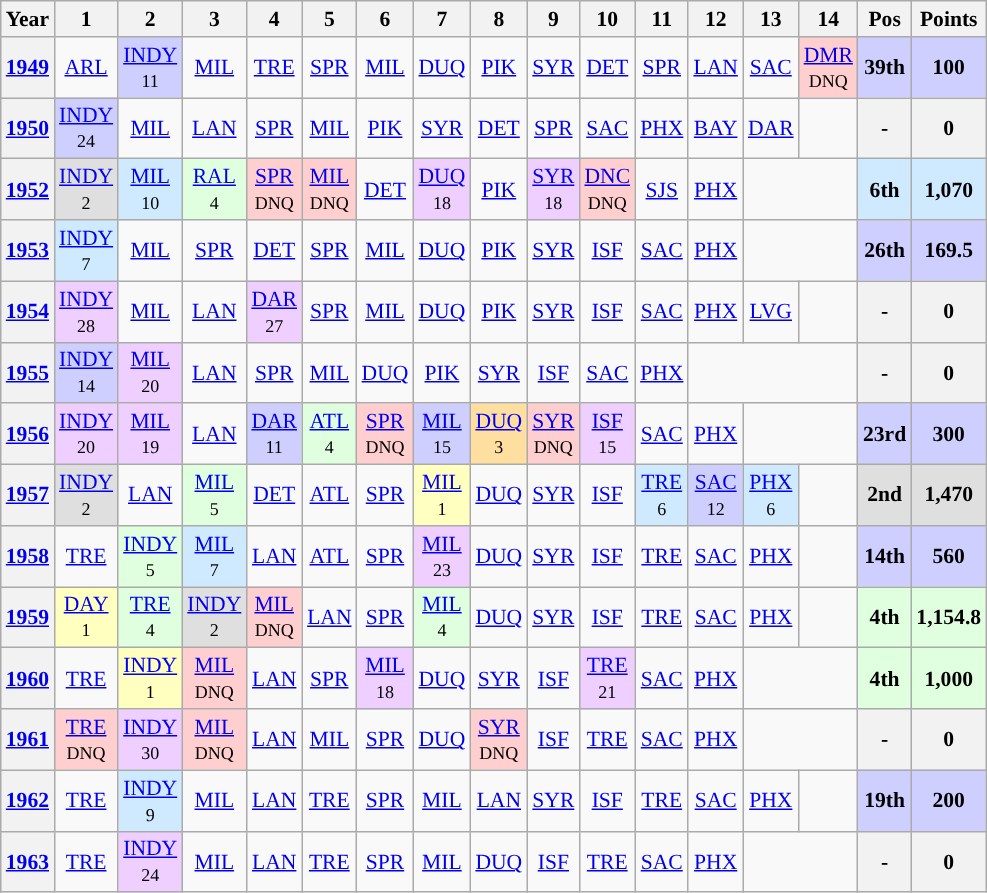<table class="wikitable" style="text-align:center; font-size:90%">
<tr>
<th>Year</th>
<th>1</th>
<th>2</th>
<th>3</th>
<th>4</th>
<th>5</th>
<th>6</th>
<th>7</th>
<th>8</th>
<th>9</th>
<th>10</th>
<th>11</th>
<th>12</th>
<th>13</th>
<th>14</th>
<th>Pos</th>
<th>Points</th>
</tr>
<tr>
<th rowspan=1><a href='#'>1949</a></th>
<td><a href='#'>ARL</a></td>
<td style="background:#CFCFFF;"><a href='#'>INDY</a><br><small>11</small></td>
<td><a href='#'>MIL</a><br><small> </small></td>
<td><a href='#'>TRE</a><br></td>
<td><a href='#'>SPR</a></td>
<td><a href='#'>MIL</a><br><small> </small></td>
<td><a href='#'>DUQ</a><br><small> </small></td>
<td><a href='#'>PIK</a></td>
<td><a href='#'>SYR</a></td>
<td><a href='#'>DET</a></td>
<td><a href='#'>SPR</a></td>
<td><a href='#'>LAN</a></td>
<td><a href='#'>SAC</a><br><small> </small></td>
<td style="background:#FFCFCF;"><a href='#'>DMR</a><br><small>DNQ</small></td>
<th style="background:#CFCFFF;">39th</th>
<th style="background:#CFCFFF;">100</th>
</tr>
<tr>
<th rowspan=1><a href='#'>1950</a></th>
<td style="background:#CFCFFF;"><a href='#'>INDY</a><br><small>24</small></td>
<td><a href='#'>MIL</a><br><small> </small></td>
<td><a href='#'>LAN</a><br><small> </small></td>
<td><a href='#'>SPR</a><br><small> </small></td>
<td><a href='#'>MIL</a><br><small> </small></td>
<td><a href='#'>PIK</a><br><small> </small></td>
<td><a href='#'>SYR</a><br><small> </small></td>
<td><a href='#'>DET</a><br><small> </small></td>
<td><a href='#'>SPR</a><br><small> </small></td>
<td><a href='#'>SAC</a><br><small> </small></td>
<td><a href='#'>PHX</a><br><small> </small></td>
<td><a href='#'>BAY</a><br><small> </small></td>
<td><a href='#'>DAR</a><br><small> </small></td>
<td colspan=1></td>
<th>-</th>
<th>0</th>
</tr>
<tr>
<th><a href='#'>1952</a></th>
<td style="background:#DFDFDF;"><a href='#'>INDY</a><br><small>2</small></td>
<td style="background:#CFEAFF;"><a href='#'>MIL</a><br><small>10</small></td>
<td style="background:#DFFFDF;"><a href='#'>RAL</a><br><small>4</small></td>
<td style="background:#FFCFCF;"><a href='#'>SPR</a><br><small>DNQ</small></td>
<td style="background:#FFCFCF;"><a href='#'>MIL</a><br><small>DNQ</small></td>
<td><a href='#'>DET</a><br><small> </small></td>
<td style="background:#EFCFFF;"><a href='#'>DUQ</a><br><small>18</small></td>
<td><a href='#'>PIK</a></td>
<td style="background:#EFCFFF;"><a href='#'>SYR</a><br><small>18</small></td>
<td style="background:#FFCFCF;"><a href='#'>DNC</a><br><small>DNQ</small></td>
<td><a href='#'>SJS</a><br><small></small></td>
<td><a href='#'>PHX</a><br><small></small></td>
<td colspan=2></td>
<th style="background:#CFEAFF;">6th</th>
<th style="background:#CFEAFF;">1,070</th>
</tr>
<tr>
<th rowspan=1><a href='#'>1953</a></th>
<td style="background:#CFEAFF;"><a href='#'>INDY</a><br><small>7</small></td>
<td><a href='#'>MIL</a><br><small> </small></td>
<td><a href='#'>SPR</a><br><small> </small></td>
<td><a href='#'>DET</a><br><small> </small></td>
<td><a href='#'>SPR</a><br><small></small></td>
<td><a href='#'>MIL</a><br><small></small></td>
<td><a href='#'>DUQ</a><br><small> </small></td>
<td><a href='#'>PIK</a></td>
<td><a href='#'>SYR</a><br><small></small></td>
<td><a href='#'>ISF</a><br><small> </small></td>
<td><a href='#'>SAC</a><br><small> </small></td>
<td><a href='#'>PHX</a><br><small> </small></td>
<td colspan=2></td>
<th style="background:#CFCFFF;">26th</th>
<th style="background:#CFCFFF;">169.5</th>
</tr>
<tr>
<th rowspan=1><a href='#'>1954</a></th>
<td style="background:#EFCFFF;"><a href='#'>INDY</a><br><small>28</small></td>
<td><a href='#'>MIL</a><br><small></small></td>
<td><a href='#'>LAN</a></td>
<td style="background:#EFCFFF;"><a href='#'>DAR</a><br><small>27</small></td>
<td><a href='#'>SPR</a></td>
<td><a href='#'>MIL</a></td>
<td><a href='#'>DUQ</a></td>
<td><a href='#'>PIK</a></td>
<td><a href='#'>SYR</a></td>
<td><a href='#'>ISF</a></td>
<td><a href='#'>SAC</a></td>
<td><a href='#'>PHX</a><br><small></small></td>
<td><a href='#'>LVG</a><br><small></small></td>
<td colspan=1></td>
<th>-</th>
<th>0</th>
</tr>
<tr>
<th rowspan=1><a href='#'>1955</a></th>
<td style="background:#CFCFFF;"><a href='#'>INDY</a><br><small>14</small></td>
<td style="background:#EFCFFF;"><a href='#'>MIL</a><br><small>20</small></td>
<td><a href='#'>LAN</a></td>
<td><a href='#'>SPR</a></td>
<td><a href='#'>MIL</a></td>
<td><a href='#'>DUQ</a></td>
<td><a href='#'>PIK</a></td>
<td><a href='#'>SYR</a></td>
<td><a href='#'>ISF</a></td>
<td><a href='#'>SAC</a></td>
<td><a href='#'>PHX</a><br><small></small></td>
<td colspan=3></td>
<th>-</th>
<th>0</th>
</tr>
<tr>
<th rowspan=1><a href='#'>1956</a></th>
<td style="background:#EFCFFF;"><a href='#'>INDY</a><br><small>20</small></td>
<td style="background:#EFCFFF;"><a href='#'>MIL</a><br><small>19</small></td>
<td><a href='#'>LAN</a><br><small> </small></td>
<td style="background:#CFCFFF;"><a href='#'>DAR</a><br><small>11</small></td>
<td style="background:#DFFFDF;"><a href='#'>ATL</a><br><small>4</small></td>
<td style="background:#FFCFCF;"><a href='#'>SPR</a><br><small>DNQ</small></td>
<td style="background:#CFCFFF;"><a href='#'>MIL</a><br><small>15</small></td>
<td style="background:#FFDF9F;"><a href='#'>DUQ</a><br><small>3</small></td>
<td style="background:#FFCFCF;"><a href='#'>SYR</a><br><small>DNQ</small></td>
<td style="background:#EFCFFF;"><a href='#'>ISF</a><br><small>15</small></td>
<td><a href='#'>SAC</a><br><small> </small></td>
<td><a href='#'>PHX</a><br><small> </small></td>
<td colspan=2></td>
<th style="background:#CFCFFF;">23rd</th>
<th style="background:#CFCFFF;">300</th>
</tr>
<tr>
<th rowspan=1><a href='#'>1957</a></th>
<td style="background:#DFDFDF;"><a href='#'>INDY</a><br><small>2</small></td>
<td><a href='#'>LAN</a><br><small> </small></td>
<td style="background:#DFFFDF;"><a href='#'>MIL</a><br><small>5</small></td>
<td><a href='#'>DET</a><br><small> </small></td>
<td><a href='#'>ATL</a><br><small> </small></td>
<td><a href='#'>SPR</a><br><small> </small></td>
<td style="background:#FFFFBF;"><a href='#'>MIL</a><br><small>1</small></td>
<td><a href='#'>DUQ</a><br><small> </small></td>
<td><a href='#'>SYR</a><br><small> </small></td>
<td><a href='#'>ISF</a><br><small> </small></td>
<td style="background:#CFEAFF;"><a href='#'>TRE</a><br><small>6</small></td>
<td style="background:#CFCFFF;"><a href='#'>SAC</a><br><small>12</small></td>
<td style="background:#CFEAFF;"><a href='#'>PHX</a><br><small>6</small></td>
<td colspan=1></td>
<th style="background:#DFDFDF;">2nd</th>
<th style="background:#DFDFDF;">1,470</th>
</tr>
<tr>
<th rowspan=1><a href='#'>1958</a></th>
<td><a href='#'>TRE</a><br><small> </small></td>
<td style="background:#DFFFDF;"><a href='#'>INDY</a><br><small>5</small></td>
<td style="background:#CFEAFF;"><a href='#'>MIL</a><br><small>7</small></td>
<td><a href='#'>LAN</a><br><small> </small></td>
<td><a href='#'>ATL</a><br><small> </small></td>
<td><a href='#'>SPR</a><br><small> </small></td>
<td style="background:#EFCFFF;"><a href='#'>MIL</a><br><small>23</small></td>
<td><a href='#'>DUQ</a><br><small> </small></td>
<td><a href='#'>SYR</a><br><small> </small></td>
<td><a href='#'>ISF</a><br><small> </small></td>
<td><a href='#'>TRE</a><br><small> </small></td>
<td><a href='#'>SAC</a><br><small> </small></td>
<td><a href='#'>PHX</a><br><small> </small></td>
<td colspan=1></td>
<th style="background:#CFCFFF;">14th</th>
<th style="background:#CFCFFF;">560</th>
</tr>
<tr>
<th rowspan=1><a href='#'>1959</a></th>
<td style="background:#ffffbf;"><a href='#'>DAY</a><br><small>1</small></td>
<td style="background:#dfffdf;"><a href='#'>TRE</a><br><small>4</small></td>
<td style="background:#dfdfdf;"><a href='#'>INDY</a><br><small>2</small></td>
<td style="background:#ffcfcf;"><a href='#'>MIL</a><br><small>DNQ</small></td>
<td><a href='#'>LAN</a><br><small> </small></td>
<td><a href='#'>SPR</a><br><small> </small></td>
<td style="background:#dfffdf;"><a href='#'>MIL</a><br><small>4</small></td>
<td><a href='#'>DUQ</a><br><small> </small></td>
<td><a href='#'>SYR</a><br><small> </small></td>
<td><a href='#'>ISF</a><br><small> </small></td>
<td><a href='#'>TRE</a><br><small> </small></td>
<td><a href='#'>SAC</a><br><small> </small></td>
<td><a href='#'>PHX</a><br><small> </small></td>
<td colspan=1></td>
<th style="background:#DFFFDF;">4th</th>
<th style="background:#DFFFDF;">1,154.8</th>
</tr>
<tr>
<th><a href='#'>1960</a></th>
<td><a href='#'>TRE</a></td>
<td style="background:#FFFFBF;"><a href='#'>INDY</a><br><small>1</small></td>
<td style="background:#FFCFCF;"><a href='#'>MIL</a><br><small>DNQ</small></td>
<td><a href='#'>LAN</a><br><small> </small></td>
<td><a href='#'>SPR</a></td>
<td style="background:#EFCFFF;"><a href='#'>MIL</a><br><small>18</small></td>
<td><a href='#'>DUQ</a></td>
<td><a href='#'>SYR</a></td>
<td><a href='#'>ISF</a></td>
<td style="background:#EFCFFF;"><a href='#'>TRE</a><br><small>21</small></td>
<td><a href='#'>SAC</a></td>
<td><a href='#'>PHX</a></td>
<td colspan=2></td>
<th style="background:#DFFFDF;">4th</th>
<th style="background:#DFFFDF;">1,000</th>
</tr>
<tr>
<th><a href='#'>1961</a></th>
<td style="background:#FFCFCF;"><a href='#'>TRE</a><br><small>DNQ</small></td>
<td style="background:#EFCFFF;"><a href='#'>INDY</a><br><small>30</small></td>
<td style="background:#FFCFCF;"><a href='#'>MIL</a><br><small>DNQ</small></td>
<td><a href='#'>LAN</a></td>
<td><a href='#'>MIL</a></td>
<td><a href='#'>SPR</a></td>
<td><a href='#'>DUQ</a></td>
<td style="background:#FFCFCF;"><a href='#'>SYR</a><br><small>DNQ</small></td>
<td><a href='#'>ISF</a></td>
<td><a href='#'>TRE</a></td>
<td><a href='#'>SAC</a></td>
<td><a href='#'>PHX</a></td>
<td colspan=2></td>
<th>-</th>
<th>0</th>
</tr>
<tr>
<th><a href='#'>1962</a></th>
<td><a href='#'>TRE</a></td>
<td style="background:#CFEAFF;"><a href='#'>INDY</a><br><small>9</small></td>
<td><a href='#'>MIL</a><br><small> </small></td>
<td><a href='#'>LAN</a></td>
<td><a href='#'>TRE</a><br><small> </small></td>
<td><a href='#'>SPR</a></td>
<td><a href='#'>MIL</a><br><small> </small></td>
<td><a href='#'>LAN</a></td>
<td><a href='#'>SYR</a><br></td>
<td><a href='#'>ISF</a><br></td>
<td><a href='#'>TRE</a><br></td>
<td><a href='#'>SAC</a><br></td>
<td><a href='#'>PHX</a><br></td>
<td colspan=1></td>
<th style="background:#CFCFFF;">19th</th>
<th style="background:#CFCFFF;">200</th>
</tr>
<tr>
<th><a href='#'>1963</a></th>
<td><a href='#'>TRE</a></td>
<td style="background:#EFCFFF;"><a href='#'>INDY</a><br><small>24</small></td>
<td><a href='#'>MIL</a><br><small> </small></td>
<td><a href='#'>LAN</a></td>
<td><a href='#'>TRE</a></td>
<td><a href='#'>SPR</a></td>
<td><a href='#'>MIL</a></td>
<td><a href='#'>DUQ</a></td>
<td><a href='#'>ISF</a></td>
<td><a href='#'>TRE</a></td>
<td><a href='#'>SAC</a></td>
<td><a href='#'>PHX</a></td>
<td colspan=2></td>
<th>-</th>
<th>0</th>
</tr>
</table>
